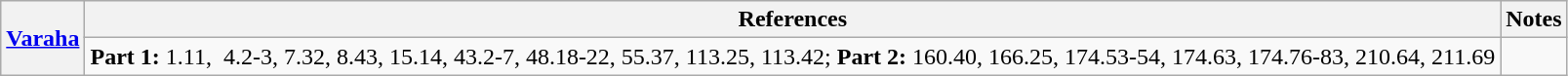<table class="wikitable">
<tr>
<th rowspan="2"><a href='#'>Varaha</a></th>
<th>References</th>
<th>Notes</th>
</tr>
<tr>
<td><strong>Part 1:</strong> 1.11,  4.2-3, 7.32, 8.43, 15.14, 43.2-7, 48.18-22, 55.37, 113.25, 113.42; <strong>Part 2:</strong> 160.40, 166.25, 174.53-54, 174.63, 174.76-83, 210.64, 211.69</td>
</tr>
</table>
